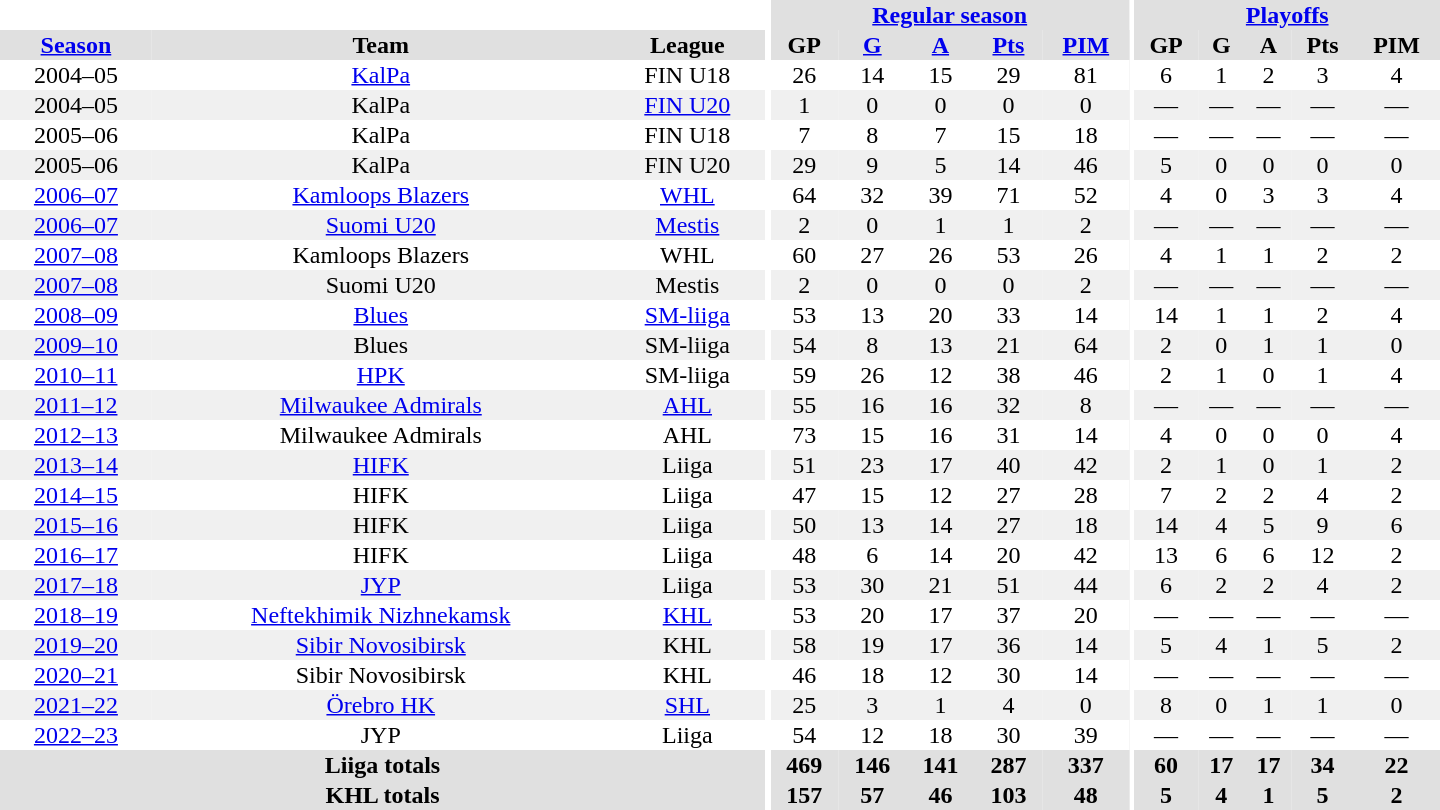<table border="0" cellpadding="1" cellspacing="0" style="text-align:center; width:60em">
<tr bgcolor="#e0e0e0">
<th colspan="3" bgcolor="#ffffff"></th>
<th rowspan="99" bgcolor="#ffffff"></th>
<th colspan="5"><a href='#'>Regular season</a></th>
<th rowspan="99" bgcolor="#ffffff"></th>
<th colspan="5"><a href='#'>Playoffs</a></th>
</tr>
<tr bgcolor="#e0e0e0">
<th><a href='#'>Season</a></th>
<th>Team</th>
<th>League</th>
<th>GP</th>
<th><a href='#'>G</a></th>
<th><a href='#'>A</a></th>
<th><a href='#'>Pts</a></th>
<th><a href='#'>PIM</a></th>
<th>GP</th>
<th>G</th>
<th>A</th>
<th>Pts</th>
<th>PIM</th>
</tr>
<tr>
<td>2004–05</td>
<td><a href='#'>KalPa</a></td>
<td>FIN U18</td>
<td>26</td>
<td>14</td>
<td>15</td>
<td>29</td>
<td>81</td>
<td>6</td>
<td>1</td>
<td>2</td>
<td>3</td>
<td>4</td>
</tr>
<tr bgcolor="#f0f0f0">
<td>2004–05</td>
<td>KalPa</td>
<td><a href='#'>FIN U20</a></td>
<td>1</td>
<td>0</td>
<td>0</td>
<td>0</td>
<td>0</td>
<td>—</td>
<td>—</td>
<td>—</td>
<td>—</td>
<td>—</td>
</tr>
<tr>
<td>2005–06</td>
<td>KalPa</td>
<td>FIN U18</td>
<td>7</td>
<td>8</td>
<td>7</td>
<td>15</td>
<td>18</td>
<td>—</td>
<td>—</td>
<td>—</td>
<td>—</td>
<td>—</td>
</tr>
<tr bgcolor="#f0f0f0">
<td>2005–06</td>
<td>KalPa</td>
<td>FIN U20</td>
<td>29</td>
<td>9</td>
<td>5</td>
<td>14</td>
<td>46</td>
<td>5</td>
<td>0</td>
<td>0</td>
<td>0</td>
<td>0</td>
</tr>
<tr>
<td><a href='#'>2006–07</a></td>
<td><a href='#'>Kamloops Blazers</a></td>
<td><a href='#'>WHL</a></td>
<td>64</td>
<td>32</td>
<td>39</td>
<td>71</td>
<td>52</td>
<td>4</td>
<td>0</td>
<td>3</td>
<td>3</td>
<td>4</td>
</tr>
<tr bgcolor="#f0f0f0">
<td><a href='#'>2006–07</a></td>
<td><a href='#'>Suomi U20</a></td>
<td><a href='#'>Mestis</a></td>
<td>2</td>
<td>0</td>
<td>1</td>
<td>1</td>
<td>2</td>
<td>—</td>
<td>—</td>
<td>—</td>
<td>—</td>
<td>—</td>
</tr>
<tr>
<td><a href='#'>2007–08</a></td>
<td>Kamloops Blazers</td>
<td>WHL</td>
<td>60</td>
<td>27</td>
<td>26</td>
<td>53</td>
<td>26</td>
<td>4</td>
<td>1</td>
<td>1</td>
<td>2</td>
<td>2</td>
</tr>
<tr bgcolor="#f0f0f0">
<td><a href='#'>2007–08</a></td>
<td>Suomi U20</td>
<td>Mestis</td>
<td>2</td>
<td>0</td>
<td>0</td>
<td>0</td>
<td>2</td>
<td>—</td>
<td>—</td>
<td>—</td>
<td>—</td>
<td>—</td>
</tr>
<tr>
<td><a href='#'>2008–09</a></td>
<td><a href='#'>Blues</a></td>
<td><a href='#'>SM-liiga</a></td>
<td>53</td>
<td>13</td>
<td>20</td>
<td>33</td>
<td>14</td>
<td>14</td>
<td>1</td>
<td>1</td>
<td>2</td>
<td>4</td>
</tr>
<tr bgcolor="#f0f0f0">
<td><a href='#'>2009–10</a></td>
<td>Blues</td>
<td>SM-liiga</td>
<td>54</td>
<td>8</td>
<td>13</td>
<td>21</td>
<td>64</td>
<td>2</td>
<td>0</td>
<td>1</td>
<td>1</td>
<td>0</td>
</tr>
<tr>
<td><a href='#'>2010–11</a></td>
<td><a href='#'>HPK</a></td>
<td>SM-liiga</td>
<td>59</td>
<td>26</td>
<td>12</td>
<td>38</td>
<td>46</td>
<td>2</td>
<td>1</td>
<td>0</td>
<td>1</td>
<td>4</td>
</tr>
<tr bgcolor="#f0f0f0">
<td><a href='#'>2011–12</a></td>
<td><a href='#'>Milwaukee Admirals</a></td>
<td><a href='#'>AHL</a></td>
<td>55</td>
<td>16</td>
<td>16</td>
<td>32</td>
<td>8</td>
<td>—</td>
<td>—</td>
<td>—</td>
<td>—</td>
<td>—</td>
</tr>
<tr>
<td><a href='#'>2012–13</a></td>
<td>Milwaukee Admirals</td>
<td>AHL</td>
<td>73</td>
<td>15</td>
<td>16</td>
<td>31</td>
<td>14</td>
<td>4</td>
<td>0</td>
<td>0</td>
<td>0</td>
<td>4</td>
</tr>
<tr bgcolor="#f0f0f0">
<td><a href='#'>2013–14</a></td>
<td><a href='#'>HIFK</a></td>
<td>Liiga</td>
<td>51</td>
<td>23</td>
<td>17</td>
<td>40</td>
<td>42</td>
<td>2</td>
<td>1</td>
<td>0</td>
<td>1</td>
<td>2</td>
</tr>
<tr>
<td><a href='#'>2014–15</a></td>
<td>HIFK</td>
<td>Liiga</td>
<td>47</td>
<td>15</td>
<td>12</td>
<td>27</td>
<td>28</td>
<td>7</td>
<td>2</td>
<td>2</td>
<td>4</td>
<td>2</td>
</tr>
<tr bgcolor="#f0f0f0">
<td><a href='#'>2015–16</a></td>
<td>HIFK</td>
<td>Liiga</td>
<td>50</td>
<td>13</td>
<td>14</td>
<td>27</td>
<td>18</td>
<td>14</td>
<td>4</td>
<td>5</td>
<td>9</td>
<td>6</td>
</tr>
<tr>
<td><a href='#'>2016–17</a></td>
<td>HIFK</td>
<td>Liiga</td>
<td>48</td>
<td>6</td>
<td>14</td>
<td>20</td>
<td>42</td>
<td>13</td>
<td>6</td>
<td>6</td>
<td>12</td>
<td>2</td>
</tr>
<tr bgcolor="#f0f0f0">
<td><a href='#'>2017–18</a></td>
<td><a href='#'>JYP</a></td>
<td>Liiga</td>
<td>53</td>
<td>30</td>
<td>21</td>
<td>51</td>
<td>44</td>
<td>6</td>
<td>2</td>
<td>2</td>
<td>4</td>
<td>2</td>
</tr>
<tr>
<td><a href='#'>2018–19</a></td>
<td><a href='#'>Neftekhimik Nizhnekamsk</a></td>
<td><a href='#'>KHL</a></td>
<td>53</td>
<td>20</td>
<td>17</td>
<td>37</td>
<td>20</td>
<td>—</td>
<td>—</td>
<td>—</td>
<td>—</td>
<td>—</td>
</tr>
<tr bgcolor="#f0f0f0">
<td><a href='#'>2019–20</a></td>
<td><a href='#'>Sibir Novosibirsk</a></td>
<td>KHL</td>
<td>58</td>
<td>19</td>
<td>17</td>
<td>36</td>
<td>14</td>
<td>5</td>
<td>4</td>
<td>1</td>
<td>5</td>
<td>2</td>
</tr>
<tr>
<td><a href='#'>2020–21</a></td>
<td>Sibir Novosibirsk</td>
<td>KHL</td>
<td>46</td>
<td>18</td>
<td>12</td>
<td>30</td>
<td>14</td>
<td>—</td>
<td>—</td>
<td>—</td>
<td>—</td>
<td>—</td>
</tr>
<tr bgcolor="#f0f0f0">
<td><a href='#'>2021–22</a></td>
<td><a href='#'>Örebro HK</a></td>
<td><a href='#'>SHL</a></td>
<td>25</td>
<td>3</td>
<td>1</td>
<td>4</td>
<td>0</td>
<td>8</td>
<td>0</td>
<td>1</td>
<td>1</td>
<td>0</td>
</tr>
<tr>
<td><a href='#'>2022–23</a></td>
<td>JYP</td>
<td>Liiga</td>
<td>54</td>
<td>12</td>
<td>18</td>
<td>30</td>
<td>39</td>
<td>—</td>
<td>—</td>
<td>—</td>
<td>—</td>
<td>—</td>
</tr>
<tr bgcolor="#e0e0e0">
<th colspan="3">Liiga totals</th>
<th>469</th>
<th>146</th>
<th>141</th>
<th>287</th>
<th>337</th>
<th>60</th>
<th>17</th>
<th>17</th>
<th>34</th>
<th>22</th>
</tr>
<tr bgcolor="#e0e0e0">
<th colspan="3">KHL totals</th>
<th>157</th>
<th>57</th>
<th>46</th>
<th>103</th>
<th>48</th>
<th>5</th>
<th>4</th>
<th>1</th>
<th>5</th>
<th>2</th>
</tr>
</table>
